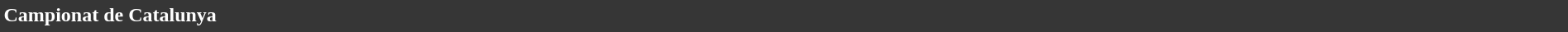<table style="width: 100%; background:#363636; color:white;">
<tr>
<td><strong>Campionat de Catalunya</strong></td>
</tr>
<tr>
</tr>
</table>
